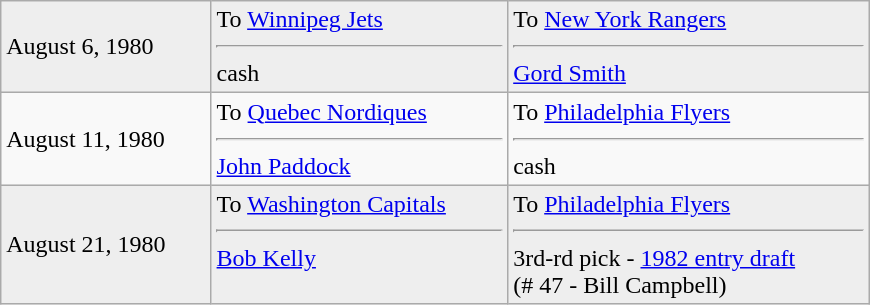<table class="wikitable" style="border:1px solid #999; width:580px;">
<tr style="background:#eee;">
<td>August 6, 1980</td>
<td valign="top">To <a href='#'>Winnipeg Jets</a><hr>cash</td>
<td valign="top">To <a href='#'>New York Rangers</a><hr><a href='#'>Gord Smith</a></td>
</tr>
<tr>
<td>August 11, 1980</td>
<td valign="top">To <a href='#'>Quebec Nordiques</a><hr><a href='#'>John Paddock</a></td>
<td valign="top">To <a href='#'>Philadelphia Flyers</a><hr>cash</td>
</tr>
<tr style="background:#eee;">
<td>August 21, 1980</td>
<td valign="top">To <a href='#'>Washington Capitals</a><hr><a href='#'>Bob Kelly</a></td>
<td valign="top">To <a href='#'>Philadelphia Flyers</a><hr>3rd-rd pick - <a href='#'>1982 entry draft</a><br>(# 47 - Bill Campbell)</td>
</tr>
</table>
